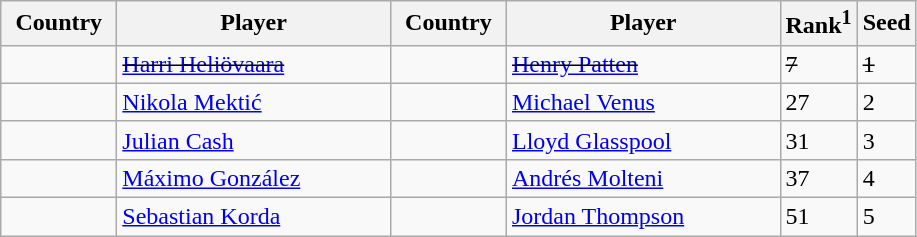<table class=wikitable>
<tr>
<th width="70">Country</th>
<th width="175">Player</th>
<th width="70">Country</th>
<th width="175">Player</th>
<th>Rank<sup>1</sup></th>
<th>Seed</th>
</tr>
<tr>
<td><s></s></td>
<td><s><a href='#'>Harri Heliövaara</a></s></td>
<td><s></s></td>
<td><s><a href='#'>Henry Patten</a></s></td>
<td><s>7</s></td>
<td><s>1</s></td>
</tr>
<tr>
<td></td>
<td><a href='#'>Nikola Mektić</a></td>
<td></td>
<td><a href='#'>Michael Venus</a></td>
<td>27</td>
<td>2</td>
</tr>
<tr>
<td></td>
<td><a href='#'>Julian Cash</a></td>
<td></td>
<td><a href='#'>Lloyd Glasspool</a></td>
<td>31</td>
<td>3</td>
</tr>
<tr>
<td></td>
<td><a href='#'>Máximo González</a></td>
<td></td>
<td><a href='#'>Andrés Molteni</a></td>
<td>37</td>
<td>4</td>
</tr>
<tr>
<td></td>
<td><a href='#'>Sebastian Korda</a></td>
<td></td>
<td><a href='#'>Jordan Thompson</a></td>
<td>51</td>
<td>5</td>
</tr>
</table>
